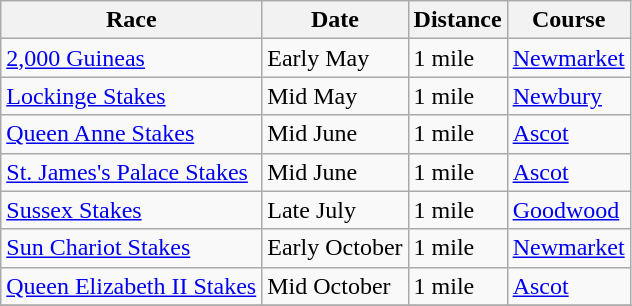<table class="wikitable">
<tr>
<th>Race</th>
<th>Date</th>
<th>Distance</th>
<th>Course</th>
</tr>
<tr>
<td><a href='#'>2,000 Guineas</a></td>
<td>Early May</td>
<td>1 mile</td>
<td><a href='#'>Newmarket</a></td>
</tr>
<tr>
<td><a href='#'>Lockinge Stakes</a></td>
<td>Mid May</td>
<td>1 mile</td>
<td><a href='#'>Newbury</a></td>
</tr>
<tr>
<td><a href='#'>Queen Anne Stakes</a></td>
<td>Mid June</td>
<td>1 mile</td>
<td><a href='#'>Ascot</a></td>
</tr>
<tr>
<td><a href='#'>St. James's Palace Stakes</a></td>
<td>Mid June</td>
<td>1 mile</td>
<td><a href='#'>Ascot</a></td>
</tr>
<tr>
<td><a href='#'>Sussex Stakes</a></td>
<td>Late July</td>
<td>1 mile</td>
<td><a href='#'>Goodwood</a></td>
</tr>
<tr>
<td><a href='#'>Sun Chariot Stakes</a></td>
<td>Early October</td>
<td>1 mile</td>
<td><a href='#'>Newmarket</a></td>
</tr>
<tr>
<td><a href='#'>Queen Elizabeth II Stakes</a></td>
<td>Mid October</td>
<td>1 mile</td>
<td><a href='#'>Ascot</a></td>
</tr>
<tr>
</tr>
</table>
